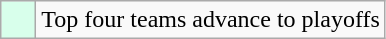<table class="wikitable">
<tr>
<td style="background:#d8ffeb">    </td>
<td>Top four teams advance to playoffs</td>
</tr>
</table>
